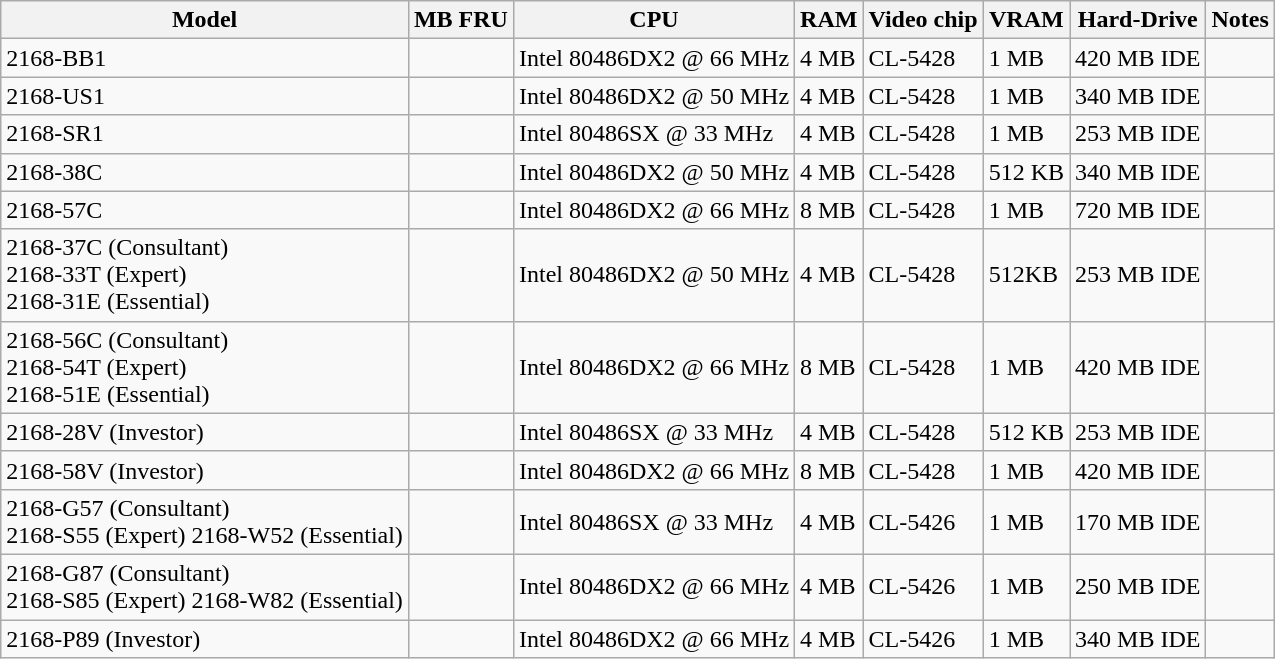<table class="wikitable">
<tr>
<th>Model</th>
<th>MB FRU</th>
<th>CPU</th>
<th>RAM</th>
<th>Video chip</th>
<th>VRAM</th>
<th>Hard-Drive</th>
<th>Notes</th>
</tr>
<tr>
<td>2168-BB1</td>
<td></td>
<td>Intel 80486DX2 @ 66 MHz</td>
<td>4 MB</td>
<td>CL-5428</td>
<td>1 MB</td>
<td>420 MB IDE</td>
<td></td>
</tr>
<tr>
<td>2168-US1</td>
<td></td>
<td>Intel 80486DX2 @ 50 MHz</td>
<td>4 MB</td>
<td>CL-5428</td>
<td>1 MB</td>
<td>340 MB IDE</td>
<td></td>
</tr>
<tr>
<td>2168-SR1</td>
<td></td>
<td>Intel 80486SX @ 33 MHz</td>
<td>4 MB</td>
<td>CL-5428</td>
<td>1 MB</td>
<td>253 MB IDE</td>
<td></td>
</tr>
<tr>
<td>2168-38C</td>
<td></td>
<td>Intel 80486DX2 @ 50 MHz</td>
<td>4 MB</td>
<td>CL-5428</td>
<td>512 KB</td>
<td>340 MB IDE</td>
<td></td>
</tr>
<tr>
<td>2168-57C</td>
<td></td>
<td>Intel 80486DX2 @ 66 MHz</td>
<td>8 MB</td>
<td>CL-5428</td>
<td>1 MB</td>
<td>720 MB IDE</td>
<td></td>
</tr>
<tr>
<td>2168-37C (Consultant)<br>2168-33T (Expert)<br>2168-31E (Essential)</td>
<td></td>
<td>Intel 80486DX2 @ 50 MHz</td>
<td>4 MB</td>
<td>CL-5428</td>
<td>512KB</td>
<td>253 MB IDE</td>
<td></td>
</tr>
<tr>
<td>2168-56C (Consultant)<br>2168-54T (Expert)<br>2168-51E (Essential)</td>
<td></td>
<td>Intel 80486DX2 @ 66 MHz</td>
<td>8 MB</td>
<td>CL-5428</td>
<td>1 MB</td>
<td>420 MB IDE</td>
<td></td>
</tr>
<tr>
<td>2168-28V (Investor)</td>
<td></td>
<td>Intel 80486SX @ 33 MHz</td>
<td>4 MB</td>
<td>CL-5428</td>
<td>512 KB</td>
<td>253 MB IDE</td>
<td></td>
</tr>
<tr>
<td>2168-58V (Investor)</td>
<td></td>
<td>Intel 80486DX2 @ 66 MHz</td>
<td>8 MB</td>
<td>CL-5428</td>
<td>1 MB</td>
<td>420 MB IDE</td>
<td></td>
</tr>
<tr>
<td>2168-G57 (Consultant)<br>2168-S55 (Expert)
2168-W52 (Essential)</td>
<td></td>
<td>Intel 80486SX @ 33 MHz</td>
<td>4 MB</td>
<td>CL-5426</td>
<td>1 MB</td>
<td>170 MB IDE</td>
<td></td>
</tr>
<tr>
<td>2168-G87 (Consultant)<br>2168-S85 (Expert)
2168-W82 (Essential)</td>
<td></td>
<td>Intel 80486DX2 @ 66 MHz</td>
<td>4 MB</td>
<td>CL-5426</td>
<td>1 MB</td>
<td>250 MB IDE</td>
<td></td>
</tr>
<tr>
<td>2168-P89 (Investor)</td>
<td></td>
<td>Intel 80486DX2 @ 66 MHz</td>
<td>4 MB</td>
<td>CL-5426</td>
<td>1 MB</td>
<td>340 MB IDE</td>
</tr>
</table>
